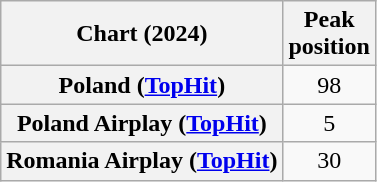<table class="wikitable sortable plainrowheaders" style="text-align:center">
<tr>
<th scope="col">Chart (2024)</th>
<th scope="col">Peak<br> position</th>
</tr>
<tr>
<th scope="row">Poland (<a href='#'>TopHit</a>)</th>
<td>98</td>
</tr>
<tr>
<th scope="row">Poland Airplay (<a href='#'>TopHit</a>)</th>
<td>5</td>
</tr>
<tr>
<th scope="row">Romania Airplay (<a href='#'>TopHit</a>)</th>
<td>30</td>
</tr>
</table>
